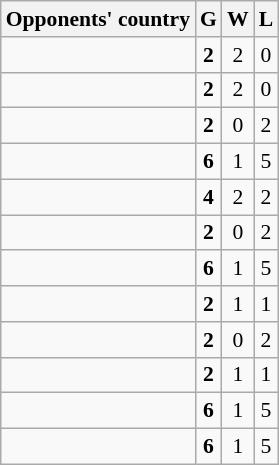<table class="wikitable" style="font-size:90%; text-align:center;">
<tr>
<th>Opponents' country</th>
<th>G</th>
<th>W</th>
<th>L</th>
</tr>
<tr>
<td align=left></td>
<td><strong>2</strong></td>
<td>2</td>
<td>0</td>
</tr>
<tr>
<td align=left></td>
<td><strong>2</strong></td>
<td>2</td>
<td>0</td>
</tr>
<tr>
<td align=left></td>
<td><strong>2</strong></td>
<td>0</td>
<td>2</td>
</tr>
<tr>
<td align=left></td>
<td><strong>6</strong></td>
<td>1</td>
<td>5</td>
</tr>
<tr>
<td align=left></td>
<td><strong>4</strong></td>
<td>2</td>
<td>2</td>
</tr>
<tr>
<td align=left></td>
<td><strong>2</strong></td>
<td>0</td>
<td>2</td>
</tr>
<tr>
<td align=left></td>
<td><strong>6</strong></td>
<td>1</td>
<td>5</td>
</tr>
<tr>
<td align=left></td>
<td><strong>2</strong></td>
<td>1</td>
<td>1</td>
</tr>
<tr>
<td align=left></td>
<td><strong>2</strong></td>
<td>0</td>
<td>2</td>
</tr>
<tr>
<td align=left></td>
<td><strong>2</strong></td>
<td>1</td>
<td>1</td>
</tr>
<tr>
<td align=left></td>
<td><strong>6</strong></td>
<td>1</td>
<td>5</td>
</tr>
<tr>
<td align=left></td>
<td><strong>6</strong></td>
<td>1</td>
<td>5</td>
</tr>
</table>
